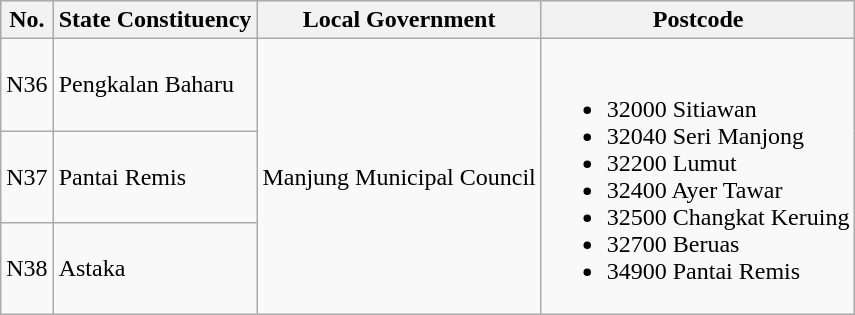<table class="wikitable">
<tr>
<th>No.</th>
<th>State Constituency</th>
<th>Local Government</th>
<th>Postcode</th>
</tr>
<tr>
<td>N36</td>
<td>Pengkalan Baharu</td>
<td rowspan="3">Manjung Municipal Council</td>
<td rowspan="3"><br><ul><li>32000 Sitiawan</li><li>32040 Seri Manjong</li><li>32200 Lumut</li><li>32400 Ayer Tawar</li><li>32500 Changkat Keruing</li><li>32700 Beruas</li><li>34900 Pantai Remis</li></ul></td>
</tr>
<tr>
<td>N37</td>
<td>Pantai Remis</td>
</tr>
<tr>
<td>N38</td>
<td>Astaka</td>
</tr>
</table>
